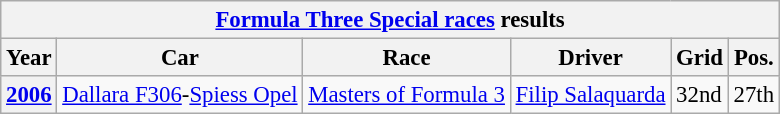<table class="wikitable" style="font-size:95%">
<tr>
<th colspan="8"><a href='#'>Formula Three Special races</a> results</th>
</tr>
<tr>
<th>Year</th>
<th>Car</th>
<th>Race</th>
<th>Driver</th>
<th>Grid</th>
<th>Pos.</th>
</tr>
<tr>
<th><a href='#'>2006</a></th>
<td><a href='#'>Dallara F306</a>-<a href='#'>Spiess Opel</a></td>
<td><a href='#'>Masters of Formula 3</a></td>
<td> <a href='#'>Filip Salaquarda</a></td>
<td>32nd</td>
<td>27th</td>
</tr>
</table>
